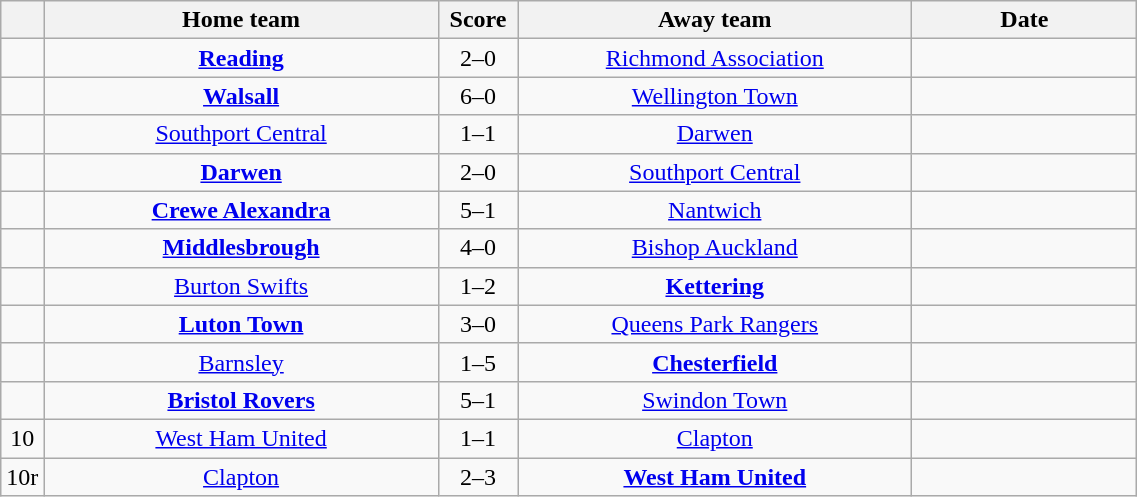<table class="wikitable sortable" style="text-align:center; width:60%">
<tr>
<th style="width:3%"></th>
<th style="width:35%">Home team</th>
<th class="unsortable" style="width:7%">Score</th>
<th style="width:35%">Away team</th>
<th style="width:20%">Date</th>
</tr>
<tr>
<td></td>
<td><strong><a href='#'>Reading</a></strong></td>
<td>2–0</td>
<td><a href='#'>Richmond Association</a></td>
<td></td>
</tr>
<tr>
<td></td>
<td><strong><a href='#'>Walsall</a></strong></td>
<td>6–0</td>
<td><a href='#'>Wellington Town</a></td>
<td></td>
</tr>
<tr>
<td></td>
<td><a href='#'>Southport Central</a></td>
<td>1–1</td>
<td><a href='#'>Darwen</a></td>
<td></td>
</tr>
<tr>
<td></td>
<td><strong><a href='#'>Darwen</a></strong></td>
<td>2–0</td>
<td><a href='#'>Southport Central</a></td>
<td></td>
</tr>
<tr>
<td></td>
<td><strong><a href='#'>Crewe Alexandra</a></strong></td>
<td>5–1</td>
<td><a href='#'>Nantwich</a></td>
<td></td>
</tr>
<tr>
<td></td>
<td><strong><a href='#'>Middlesbrough</a></strong></td>
<td>4–0</td>
<td><a href='#'>Bishop Auckland</a></td>
<td></td>
</tr>
<tr>
<td></td>
<td><a href='#'>Burton Swifts</a></td>
<td>1–2</td>
<td><strong><a href='#'>Kettering</a></strong></td>
<td></td>
</tr>
<tr>
<td></td>
<td><strong><a href='#'>Luton Town</a></strong></td>
<td>3–0</td>
<td><a href='#'>Queens Park Rangers</a></td>
<td></td>
</tr>
<tr>
<td></td>
<td><a href='#'>Barnsley</a></td>
<td>1–5</td>
<td><strong><a href='#'>Chesterfield</a></strong></td>
<td></td>
</tr>
<tr>
<td></td>
<td><strong><a href='#'>Bristol Rovers</a></strong></td>
<td>5–1</td>
<td><a href='#'>Swindon Town</a></td>
<td></td>
</tr>
<tr>
<td>10</td>
<td><a href='#'>West Ham United</a></td>
<td>1–1</td>
<td><a href='#'>Clapton</a></td>
<td></td>
</tr>
<tr>
<td>10r</td>
<td><a href='#'>Clapton</a></td>
<td>2–3</td>
<td><strong><a href='#'>West Ham United</a></strong></td>
<td></td>
</tr>
</table>
